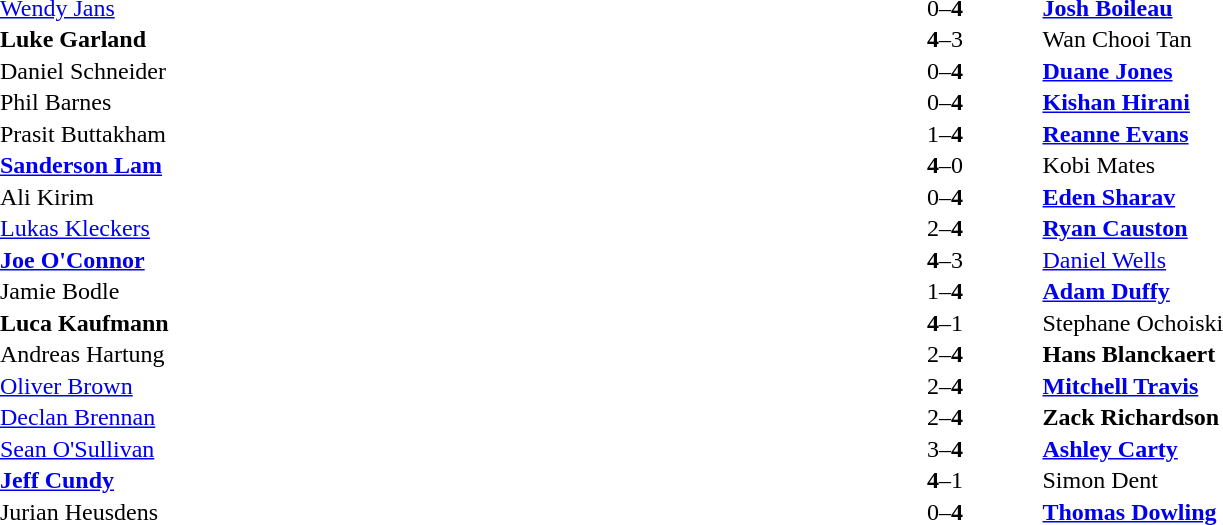<table width="100%" cellspacing="1">
<tr>
<th width=45%></th>
<th width=10%></th>
<th width=45%></th>
</tr>
<tr>
<td> <a href='#'>Wendy Jans</a></td>
<td align="center">0–<strong>4</strong></td>
<td> <strong><a href='#'>Josh Boileau</a></strong></td>
</tr>
<tr>
<td> <strong>Luke Garland</strong></td>
<td align="center"><strong>4</strong>–3</td>
<td> Wan Chooi Tan</td>
</tr>
<tr>
<td> Daniel Schneider</td>
<td align="center">0–<strong>4</strong></td>
<td> <strong><a href='#'>Duane Jones</a></strong></td>
</tr>
<tr>
<td> Phil Barnes</td>
<td align="center">0–<strong>4</strong></td>
<td> <strong><a href='#'>Kishan Hirani</a></strong></td>
</tr>
<tr>
<td> Prasit Buttakham</td>
<td align="center">1–<strong>4</strong></td>
<td> <strong><a href='#'>Reanne Evans</a></strong></td>
</tr>
<tr>
<td> <strong><a href='#'>Sanderson Lam</a></strong></td>
<td align="center"><strong>4</strong>–0</td>
<td> Kobi Mates</td>
</tr>
<tr>
<td> Ali Kirim</td>
<td align="center">0–<strong>4</strong></td>
<td> <strong><a href='#'>Eden Sharav</a></strong></td>
</tr>
<tr>
<td> <a href='#'>Lukas Kleckers</a></td>
<td align="center">2–<strong>4</strong></td>
<td> <strong><a href='#'>Ryan Causton</a></strong></td>
</tr>
<tr>
<td> <strong><a href='#'>Joe O'Connor</a></strong></td>
<td align="center"><strong>4</strong>–3</td>
<td> <a href='#'>Daniel Wells</a></td>
</tr>
<tr>
<td> Jamie Bodle</td>
<td align="center">1–<strong>4</strong></td>
<td> <strong><a href='#'>Adam Duffy</a></strong></td>
</tr>
<tr>
<td> <strong>Luca Kaufmann</strong></td>
<td align="center"><strong>4</strong>–1</td>
<td> Stephane Ochoiski</td>
</tr>
<tr>
<td> Andreas Hartung</td>
<td align="center">2–<strong>4</strong></td>
<td> <strong>Hans Blanckaert</strong></td>
</tr>
<tr>
<td> <a href='#'>Oliver Brown</a></td>
<td align="center">2–<strong>4</strong></td>
<td> <strong><a href='#'>Mitchell Travis</a></strong></td>
</tr>
<tr>
<td> <a href='#'>Declan Brennan</a></td>
<td align="center">2–<strong>4</strong></td>
<td> <strong>Zack Richardson</strong></td>
</tr>
<tr>
<td> <a href='#'>Sean O'Sullivan</a></td>
<td align="center">3–<strong>4</strong></td>
<td> <strong><a href='#'>Ashley Carty</a></strong></td>
</tr>
<tr>
<td> <strong><a href='#'>Jeff Cundy</a></strong></td>
<td align="center"><strong>4</strong>–1</td>
<td> Simon Dent</td>
</tr>
<tr>
<td> Jurian Heusdens</td>
<td align="center">0–<strong>4</strong></td>
<td> <strong><a href='#'>Thomas Dowling</a></strong></td>
</tr>
</table>
